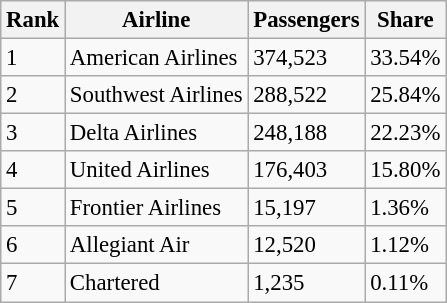<table class="wikitable sortable" style="font-size: 95%" width="align=">
<tr>
<th>Rank</th>
<th>Airline</th>
<th>Passengers</th>
<th>Share</th>
</tr>
<tr>
<td>1</td>
<td>American Airlines</td>
<td>374,523</td>
<td>33.54%</td>
</tr>
<tr>
<td>2</td>
<td>Southwest Airlines</td>
<td>288,522</td>
<td>25.84%</td>
</tr>
<tr>
<td>3</td>
<td>Delta Airlines</td>
<td>248,188</td>
<td>22.23%</td>
</tr>
<tr>
<td>4</td>
<td>United Airlines</td>
<td>176,403</td>
<td>15.80%</td>
</tr>
<tr>
<td>5</td>
<td>Frontier Airlines</td>
<td>15,197</td>
<td>1.36%</td>
</tr>
<tr>
<td>6</td>
<td>Allegiant Air</td>
<td>12,520</td>
<td>1.12%</td>
</tr>
<tr>
<td>7</td>
<td>Chartered</td>
<td>1,235</td>
<td>0.11%</td>
</tr>
</table>
